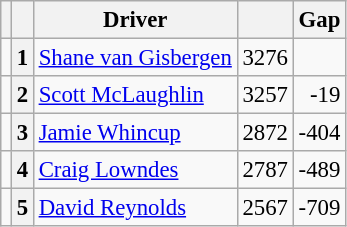<table class="wikitable" style="font-size: 95%;">
<tr>
<th></th>
<th></th>
<th>Driver</th>
<th></th>
<th>Gap</th>
</tr>
<tr>
<td align="left"></td>
<th>1</th>
<td> <a href='#'>Shane van Gisbergen</a></td>
<td align="right">3276</td>
<td align="right"></td>
</tr>
<tr>
<td align="left"></td>
<th>2</th>
<td> <a href='#'>Scott McLaughlin</a></td>
<td align="right">3257</td>
<td align="right">-19</td>
</tr>
<tr>
<td align="left"></td>
<th>3</th>
<td> <a href='#'>Jamie Whincup</a></td>
<td align="right">2872</td>
<td align="right">-404</td>
</tr>
<tr>
<td align="left"></td>
<th>4</th>
<td> <a href='#'>Craig Lowndes</a></td>
<td align="right">2787</td>
<td align="right">-489</td>
</tr>
<tr>
<td align="left"></td>
<th>5</th>
<td> <a href='#'>David Reynolds</a></td>
<td align="right">2567</td>
<td align="right">-709</td>
</tr>
</table>
